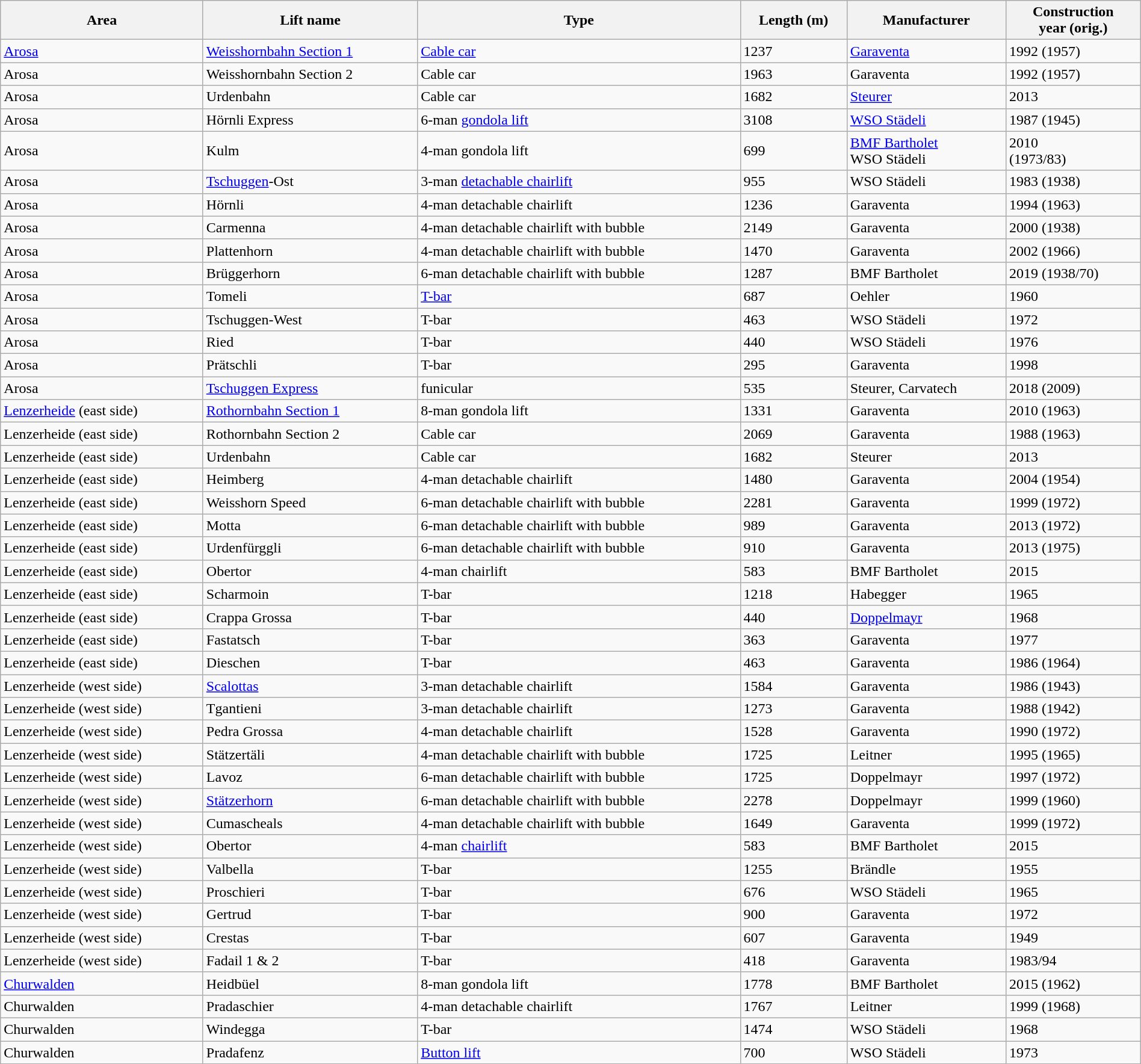<table class="wikitable sortable" width="100%">
<tr>
<th>Area</th>
<th>Lift name</th>
<th>Type</th>
<th>Length (m)</th>
<th>Manufacturer</th>
<th>Construction <br> year (orig.)</th>
</tr>
<tr>
<td><a href='#'>Arosa</a></td>
<td><a href='#'>Weisshornbahn Section 1</a></td>
<td><a href='#'>Cable car</a></td>
<td>1237</td>
<td><a href='#'>Garaventa</a></td>
<td>1992 (1957)</td>
</tr>
<tr>
<td>Arosa</td>
<td Aroser Weisshorn>Weisshornbahn Section 2</td>
<td>Cable car</td>
<td>1963</td>
<td>Garaventa</td>
<td>1992 (1957)</td>
</tr>
<tr>
<td>Arosa</td>
<td>Urdenbahn</td>
<td>Cable car</td>
<td>1682</td>
<td><a href='#'>Steurer</a></td>
<td>2013</td>
</tr>
<tr>
<td>Arosa</td>
<td>Hörnli Express</td>
<td>6-man <a href='#'>gondola lift</a></td>
<td>3108</td>
<td><a href='#'>WSO Städeli</a></td>
<td>1987 (1945)</td>
</tr>
<tr>
<td>Arosa</td>
<td>Kulm</td>
<td>4-man gondola lift</td>
<td>699</td>
<td><a href='#'>BMF Bartholet</a> <br> WSO Städeli</td>
<td>2010 <br> (1973/83)</td>
</tr>
<tr>
<td>Arosa</td>
<td><a href='#'>Tschuggen</a>-Ost</td>
<td>3-man <a href='#'>detachable chairlift</a></td>
<td>955</td>
<td>WSO Städeli</td>
<td>1983 (1938)</td>
</tr>
<tr>
<td>Arosa</td>
<td>Hörnli</td>
<td>4-man detachable chairlift</td>
<td>1236</td>
<td>Garaventa</td>
<td>1994 (1963)</td>
</tr>
<tr>
<td>Arosa</td>
<td>Carmenna</td>
<td>4-man detachable chairlift with bubble</td>
<td>2149</td>
<td>Garaventa</td>
<td>2000 (1938)</td>
</tr>
<tr>
<td>Arosa</td>
<td>Plattenhorn</td>
<td>4-man detachable chairlift with bubble</td>
<td>1470</td>
<td>Garaventa</td>
<td>2002 (1966)</td>
</tr>
<tr>
<td>Arosa</td>
<td>Brüggerhorn</td>
<td>6-man detachable chairlift with bubble</td>
<td>1287</td>
<td>BMF Bartholet</td>
<td>2019 (1938/70)</td>
</tr>
<tr>
<td>Arosa</td>
<td>Tomeli</td>
<td><a href='#'>T-bar</a></td>
<td>687</td>
<td>Oehler</td>
<td>1960</td>
</tr>
<tr>
<td>Arosa</td>
<td>Tschuggen-West</td>
<td>T-bar</td>
<td>463</td>
<td>WSO Städeli</td>
<td>1972</td>
</tr>
<tr>
<td>Arosa</td>
<td>Ried</td>
<td>T-bar</td>
<td>440</td>
<td>WSO Städeli</td>
<td>1976</td>
</tr>
<tr>
<td>Arosa</td>
<td>Prätschli</td>
<td>T-bar</td>
<td>295</td>
<td>Garaventa</td>
<td>1998</td>
</tr>
<tr>
<td>Arosa</td>
<td><a href='#'>Tschuggen Express</a></td>
<td>funicular</td>
<td>535</td>
<td>Steurer, Carvatech</td>
<td>2018 (2009)</td>
</tr>
<tr>
<td><a href='#'>Lenzerheide</a> (east side)</td>
<td><a href='#'>Rothornbahn Section 1</a></td>
<td>8-man gondola lift</td>
<td>1331</td>
<td>Garaventa</td>
<td>2010 (1963)</td>
</tr>
<tr>
<td>Lenzerheide (east side)</td>
<td>Rothornbahn Section 2</td>
<td>Cable car</td>
<td>2069</td>
<td>Garaventa</td>
<td>1988 (1963)</td>
</tr>
<tr>
<td>Lenzerheide (east side)</td>
<td>Urdenbahn</td>
<td>Cable car</td>
<td>1682</td>
<td>Steurer</td>
<td>2013</td>
</tr>
<tr>
<td>Lenzerheide (east side)</td>
<td>Heimberg</td>
<td>4-man detachable chairlift</td>
<td>1480</td>
<td>Garaventa</td>
<td>2004 (1954)</td>
</tr>
<tr>
<td>Lenzerheide (east side)</td>
<td>Weisshorn Speed</td>
<td>6-man detachable chairlift with bubble</td>
<td>2281</td>
<td>Garaventa</td>
<td>1999 (1972)</td>
</tr>
<tr>
<td>Lenzerheide (east side)</td>
<td>Motta</td>
<td>6-man detachable chairlift with bubble</td>
<td>989</td>
<td>Garaventa</td>
<td>2013 (1972)</td>
</tr>
<tr>
<td>Lenzerheide (east side)</td>
<td>Urdenfürggli</td>
<td>6-man detachable chairlift with bubble</td>
<td>910</td>
<td>Garaventa</td>
<td>2013 (1975)</td>
</tr>
<tr>
<td>Lenzerheide (east side)</td>
<td>Obertor</td>
<td>4-man chairlift</td>
<td>583</td>
<td>BMF Bartholet</td>
<td>2015</td>
</tr>
<tr>
<td>Lenzerheide (east side)</td>
<td>Scharmoin</td>
<td>T-bar</td>
<td>1218</td>
<td>Habegger</td>
<td>1965</td>
</tr>
<tr>
<td>Lenzerheide (east side)</td>
<td>Crappa Grossa</td>
<td>T-bar</td>
<td>440</td>
<td><a href='#'>Doppelmayr</a></td>
<td>1968</td>
</tr>
<tr>
<td>Lenzerheide (east side)</td>
<td>Fastatsch</td>
<td>T-bar</td>
<td>363</td>
<td>Garaventa</td>
<td>1977</td>
</tr>
<tr>
<td>Lenzerheide (east side)</td>
<td>Dieschen</td>
<td>T-bar</td>
<td>463</td>
<td>Garaventa</td>
<td>1986 (1964)</td>
</tr>
<tr>
<td>Lenzerheide (west side)</td>
<td><a href='#'>Scalottas</a></td>
<td>3-man detachable chairlift</td>
<td>1584</td>
<td>Garaventa</td>
<td>1986 (1943)</td>
</tr>
<tr>
<td>Lenzerheide (west side)</td>
<td>Tgantieni</td>
<td>3-man detachable chairlift</td>
<td>1273</td>
<td>Garaventa</td>
<td>1988 (1942)</td>
</tr>
<tr>
<td>Lenzerheide (west side)</td>
<td>Pedra Grossa</td>
<td>4-man detachable chairlift</td>
<td>1528</td>
<td>Garaventa</td>
<td>1990 (1972)</td>
</tr>
<tr>
<td>Lenzerheide (west side)</td>
<td>Stätzertäli</td>
<td>4-man detachable chairlift with bubble</td>
<td>1725</td>
<td>Leitner</td>
<td>1995 (1965)</td>
</tr>
<tr>
<td>Lenzerheide (west side)</td>
<td>Lavoz</td>
<td>6-man detachable chairlift with bubble</td>
<td>1725</td>
<td>Doppelmayr</td>
<td>1997 (1972)</td>
</tr>
<tr>
<td>Lenzerheide (west side)</td>
<td><a href='#'>Stätzerhorn</a></td>
<td>6-man detachable chairlift with bubble</td>
<td>2278</td>
<td>Doppelmayr</td>
<td>1999 (1960)</td>
</tr>
<tr>
<td>Lenzerheide (west side)</td>
<td>Cumascheals</td>
<td>4-man detachable chairlift with bubble</td>
<td>1649</td>
<td>Garaventa</td>
<td>1999 (1972)</td>
</tr>
<tr>
<td>Lenzerheide (west side)</td>
<td>Obertor</td>
<td>4-man <a href='#'>chairlift</a></td>
<td>583</td>
<td>BMF Bartholet</td>
<td>2015</td>
</tr>
<tr>
<td>Lenzerheide (west side)</td>
<td>Valbella</td>
<td>T-bar</td>
<td>1255</td>
<td>Brändle</td>
<td>1955</td>
</tr>
<tr>
<td>Lenzerheide (west side)</td>
<td>Proschieri</td>
<td>T-bar</td>
<td>676</td>
<td>WSO Städeli</td>
<td>1965</td>
</tr>
<tr>
<td>Lenzerheide (west side)</td>
<td>Gertrud</td>
<td>T-bar</td>
<td>900</td>
<td>Garaventa</td>
<td>1972</td>
</tr>
<tr>
<td>Lenzerheide (west side)</td>
<td>Crestas</td>
<td>T-bar</td>
<td>607</td>
<td>Garaventa</td>
<td>1949</td>
</tr>
<tr>
<td>Lenzerheide (west side)</td>
<td>Fadail 1 & 2</td>
<td>T-bar</td>
<td>418</td>
<td>Garaventa</td>
<td>1983/94</td>
</tr>
<tr>
<td><a href='#'>Churwalden</a></td>
<td>Heidbüel</td>
<td>8-man gondola lift</td>
<td>1778</td>
<td>BMF Bartholet</td>
<td>2015 (1962)</td>
</tr>
<tr>
<td>Churwalden</td>
<td>Pradaschier</td>
<td>4-man detachable chairlift</td>
<td>1767</td>
<td>Leitner</td>
<td>1999 (1968)</td>
</tr>
<tr>
<td>Churwalden</td>
<td>Windegga</td>
<td>T-bar</td>
<td>1474</td>
<td>WSO Städeli</td>
<td>1968</td>
</tr>
<tr>
<td>Churwalden</td>
<td>Pradafenz</td>
<td><a href='#'>Button lift</a></td>
<td>700</td>
<td>WSO Städeli</td>
<td>1973</td>
</tr>
</table>
